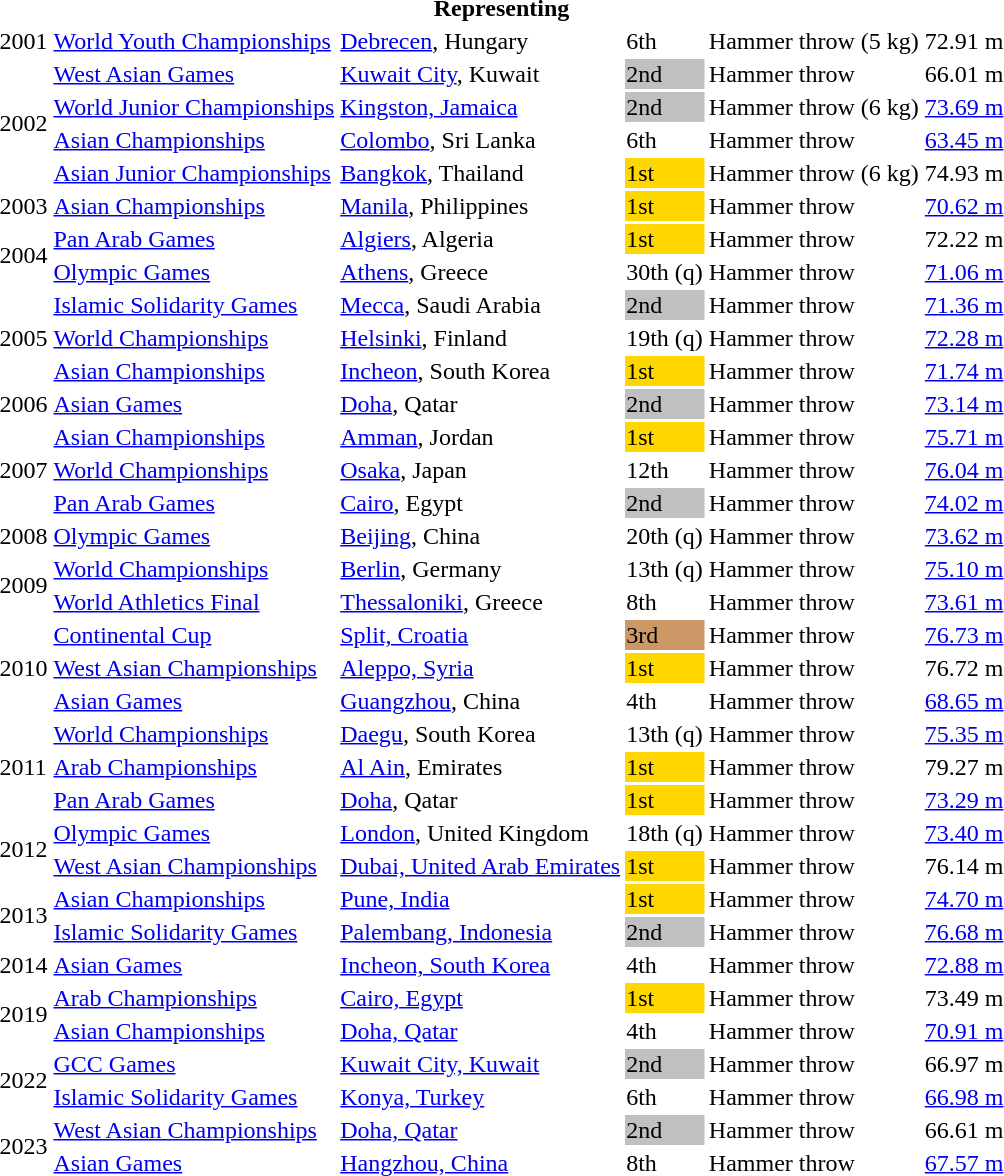<table>
<tr>
<th colspan="6">Representing </th>
</tr>
<tr>
<td>2001</td>
<td><a href='#'>World Youth Championships</a></td>
<td><a href='#'>Debrecen</a>, Hungary</td>
<td>6th</td>
<td>Hammer throw (5 kg)</td>
<td>72.91 m</td>
</tr>
<tr>
<td rowspan=4>2002</td>
<td><a href='#'>West Asian Games</a></td>
<td><a href='#'>Kuwait City</a>, Kuwait</td>
<td bgcolor="silver">2nd</td>
<td>Hammer throw</td>
<td>66.01 m</td>
</tr>
<tr>
<td><a href='#'>World Junior Championships</a></td>
<td><a href='#'>Kingston, Jamaica</a></td>
<td bgcolor="silver">2nd</td>
<td>Hammer throw (6 kg)</td>
<td><a href='#'>73.69 m</a></td>
</tr>
<tr>
<td><a href='#'>Asian Championships</a></td>
<td><a href='#'>Colombo</a>, Sri Lanka</td>
<td>6th</td>
<td>Hammer throw</td>
<td><a href='#'>63.45 m</a></td>
</tr>
<tr>
<td><a href='#'>Asian Junior Championships</a></td>
<td><a href='#'>Bangkok</a>, Thailand</td>
<td bgcolor="gold">1st</td>
<td>Hammer throw (6 kg)</td>
<td>74.93 m</td>
</tr>
<tr>
<td>2003</td>
<td><a href='#'>Asian Championships</a></td>
<td><a href='#'>Manila</a>, Philippines</td>
<td bgcolor="gold">1st</td>
<td>Hammer throw</td>
<td><a href='#'>70.62 m</a></td>
</tr>
<tr>
<td rowspan=2>2004</td>
<td><a href='#'>Pan Arab Games</a></td>
<td><a href='#'>Algiers</a>, Algeria</td>
<td bgcolor="gold">1st</td>
<td>Hammer throw</td>
<td>72.22 m</td>
</tr>
<tr>
<td><a href='#'>Olympic Games</a></td>
<td><a href='#'>Athens</a>, Greece</td>
<td>30th (q)</td>
<td>Hammer throw</td>
<td><a href='#'>71.06 m</a></td>
</tr>
<tr>
<td rowspan=3>2005</td>
<td><a href='#'>Islamic Solidarity Games</a></td>
<td><a href='#'>Mecca</a>, Saudi Arabia</td>
<td bgcolor="silver">2nd</td>
<td>Hammer throw</td>
<td><a href='#'>71.36 m</a></td>
</tr>
<tr>
<td><a href='#'>World Championships</a></td>
<td><a href='#'>Helsinki</a>, Finland</td>
<td>19th (q)</td>
<td>Hammer throw</td>
<td><a href='#'>72.28 m</a></td>
</tr>
<tr>
<td><a href='#'>Asian Championships</a></td>
<td><a href='#'>Incheon</a>, South Korea</td>
<td bgcolor="gold">1st</td>
<td>Hammer throw</td>
<td><a href='#'>71.74 m</a></td>
</tr>
<tr>
<td>2006</td>
<td><a href='#'>Asian Games</a></td>
<td><a href='#'>Doha</a>, Qatar</td>
<td bgcolor="silver">2nd</td>
<td>Hammer throw</td>
<td><a href='#'>73.14 m</a></td>
</tr>
<tr>
<td rowspan=3>2007</td>
<td><a href='#'>Asian Championships</a></td>
<td><a href='#'>Amman</a>, Jordan</td>
<td bgcolor="gold">1st</td>
<td>Hammer throw</td>
<td><a href='#'>75.71 m</a></td>
</tr>
<tr>
<td><a href='#'>World Championships</a></td>
<td><a href='#'>Osaka</a>, Japan</td>
<td>12th</td>
<td>Hammer throw</td>
<td><a href='#'>76.04 m</a></td>
</tr>
<tr>
<td><a href='#'>Pan Arab Games</a></td>
<td><a href='#'>Cairo</a>, Egypt</td>
<td bgcolor="silver">2nd</td>
<td>Hammer throw</td>
<td><a href='#'>74.02 m</a></td>
</tr>
<tr>
<td>2008</td>
<td><a href='#'>Olympic Games</a></td>
<td><a href='#'>Beijing</a>, China</td>
<td>20th (q)</td>
<td>Hammer throw</td>
<td><a href='#'>73.62 m</a></td>
</tr>
<tr>
<td rowspan=2>2009</td>
<td><a href='#'>World Championships</a></td>
<td><a href='#'>Berlin</a>, Germany</td>
<td>13th (q)</td>
<td>Hammer throw</td>
<td><a href='#'>75.10 m</a></td>
</tr>
<tr>
<td><a href='#'>World Athletics Final</a></td>
<td><a href='#'>Thessaloniki</a>, Greece</td>
<td>8th</td>
<td>Hammer throw</td>
<td><a href='#'>73.61 m</a></td>
</tr>
<tr>
<td rowspan=3>2010</td>
<td><a href='#'>Continental Cup</a></td>
<td><a href='#'>Split, Croatia</a></td>
<td bgcolor="cc9966">3rd</td>
<td>Hammer throw</td>
<td><a href='#'>76.73 m</a></td>
</tr>
<tr>
<td><a href='#'>West Asian Championships</a></td>
<td><a href='#'>Aleppo, Syria</a></td>
<td bgcolor=gold>1st</td>
<td>Hammer throw</td>
<td>76.72 m</td>
</tr>
<tr>
<td><a href='#'>Asian Games</a></td>
<td><a href='#'>Guangzhou</a>, China</td>
<td>4th</td>
<td>Hammer throw</td>
<td><a href='#'>68.65 m</a></td>
</tr>
<tr>
<td rowspan=3>2011</td>
<td><a href='#'>World Championships</a></td>
<td><a href='#'>Daegu</a>, South Korea</td>
<td>13th (q)</td>
<td>Hammer throw</td>
<td><a href='#'>75.35 m</a></td>
</tr>
<tr>
<td><a href='#'>Arab Championships</a></td>
<td><a href='#'>Al Ain</a>, Emirates</td>
<td bgcolor="gold">1st</td>
<td>Hammer throw</td>
<td>79.27 m</td>
</tr>
<tr>
<td><a href='#'>Pan Arab Games</a></td>
<td><a href='#'>Doha</a>, Qatar</td>
<td bgcolor="gold">1st</td>
<td>Hammer throw</td>
<td><a href='#'>73.29 m</a></td>
</tr>
<tr>
<td rowspan=2>2012</td>
<td><a href='#'>Olympic Games</a></td>
<td><a href='#'>London</a>, United Kingdom</td>
<td>18th (q)</td>
<td>Hammer throw</td>
<td><a href='#'>73.40 m</a></td>
</tr>
<tr>
<td><a href='#'>West Asian Championships</a></td>
<td><a href='#'>Dubai, United Arab Emirates</a></td>
<td bgcolor=gold>1st</td>
<td>Hammer throw</td>
<td>76.14 m</td>
</tr>
<tr>
<td rowspan=2>2013</td>
<td><a href='#'>Asian Championships</a></td>
<td><a href='#'>Pune, India</a></td>
<td bgcolor="gold">1st</td>
<td>Hammer throw</td>
<td><a href='#'>74.70 m</a></td>
</tr>
<tr>
<td><a href='#'>Islamic Solidarity Games</a></td>
<td><a href='#'>Palembang, Indonesia</a></td>
<td bgcolor=silver>2nd</td>
<td>Hammer throw</td>
<td><a href='#'>76.68 m</a></td>
</tr>
<tr>
<td>2014</td>
<td><a href='#'>Asian Games</a></td>
<td><a href='#'>Incheon, South Korea</a></td>
<td>4th</td>
<td>Hammer throw</td>
<td><a href='#'>72.88 m</a></td>
</tr>
<tr>
<td rowspan=2>2019</td>
<td><a href='#'>Arab Championships</a></td>
<td><a href='#'>Cairo, Egypt</a></td>
<td bgcolor=gold>1st</td>
<td>Hammer throw</td>
<td>73.49 m</td>
</tr>
<tr>
<td><a href='#'>Asian Championships</a></td>
<td><a href='#'>Doha, Qatar</a></td>
<td>4th</td>
<td>Hammer throw</td>
<td><a href='#'>70.91 m</a></td>
</tr>
<tr>
<td rowspan=2>2022</td>
<td><a href='#'>GCC Games</a></td>
<td><a href='#'>Kuwait City, Kuwait</a></td>
<td bgcolor=silver>2nd</td>
<td>Hammer throw</td>
<td>66.97 m</td>
</tr>
<tr>
<td><a href='#'>Islamic Solidarity Games</a></td>
<td><a href='#'>Konya, Turkey</a></td>
<td>6th</td>
<td>Hammer throw</td>
<td><a href='#'>66.98 m</a></td>
</tr>
<tr>
<td rowspan=2>2023</td>
<td><a href='#'>West Asian Championships</a></td>
<td><a href='#'>Doha, Qatar</a></td>
<td bgcolor=silver>2nd</td>
<td>Hammer throw</td>
<td>66.61 m</td>
</tr>
<tr>
<td><a href='#'>Asian Games</a></td>
<td><a href='#'>Hangzhou, China</a></td>
<td>8th</td>
<td>Hammer throw</td>
<td><a href='#'>67.57 m</a></td>
</tr>
</table>
